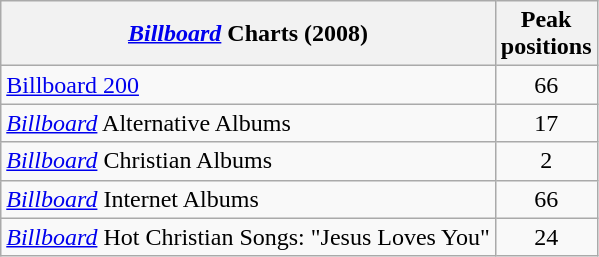<table class="wikitable">
<tr>
<th><em><a href='#'>Billboard</a></em> Charts (2008)</th>
<th>Peak<br>positions</th>
</tr>
<tr>
<td><a href='#'>Billboard 200</a></td>
<td style="text-align:center;">66</td>
</tr>
<tr>
<td><em><a href='#'>Billboard</a></em> Alternative Albums</td>
<td style="text-align:center;">17</td>
</tr>
<tr>
<td><em><a href='#'>Billboard</a></em> Christian Albums</td>
<td style="text-align:center;">2</td>
</tr>
<tr>
<td><em><a href='#'>Billboard</a></em> Internet Albums</td>
<td style="text-align:center;">66</td>
</tr>
<tr>
<td><em><a href='#'>Billboard</a></em> Hot Christian Songs: "Jesus Loves You"</td>
<td style="text-align:center;">24</td>
</tr>
</table>
